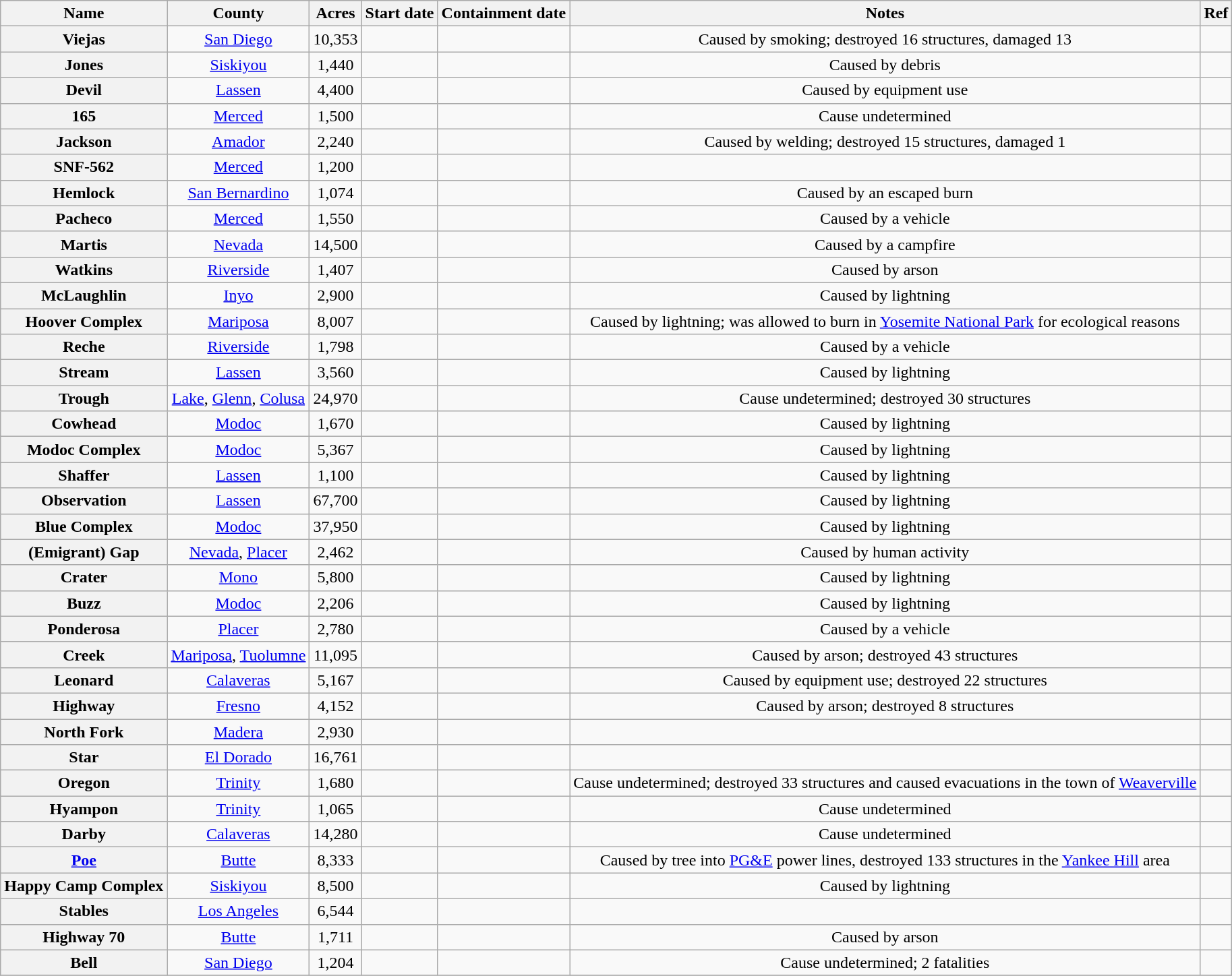<table class="wikitable sortable plainrowheaders mw-collapsible" style="text-align:center;">
<tr>
<th scope="col">Name</th>
<th scope="col">County</th>
<th scope="col">Acres</th>
<th scope="col">Start date</th>
<th scope="col">Containment date</th>
<th scope="col">Notes</th>
<th scope="col" class="unsortable">Ref</th>
</tr>
<tr>
<th scope="row">Viejas</th>
<td><a href='#'>San Diego</a></td>
<td>10,353</td>
<td></td>
<td></td>
<td>Caused by smoking; destroyed 16 structures, damaged 13</td>
<td></td>
</tr>
<tr>
<th scope="row">Jones</th>
<td><a href='#'>Siskiyou</a></td>
<td>1,440</td>
<td></td>
<td></td>
<td>Caused by debris</td>
<td></td>
</tr>
<tr>
<th scope="row">Devil</th>
<td><a href='#'>Lassen</a></td>
<td>4,400</td>
<td></td>
<td></td>
<td>Caused by equipment use</td>
<td></td>
</tr>
<tr>
<th scope="row">165</th>
<td><a href='#'>Merced</a></td>
<td>1,500</td>
<td></td>
<td></td>
<td>Cause undetermined</td>
<td></td>
</tr>
<tr>
<th scope="row">Jackson</th>
<td><a href='#'>Amador</a></td>
<td>2,240</td>
<td></td>
<td></td>
<td>Caused by welding; destroyed 15 structures, damaged 1</td>
<td></td>
</tr>
<tr>
<th scope="row">SNF-562</th>
<td><a href='#'>Merced</a></td>
<td>1,200</td>
<td></td>
<td></td>
<td></td>
<td></td>
</tr>
<tr>
<th scope="row">Hemlock</th>
<td><a href='#'>San Bernardino</a></td>
<td>1,074</td>
<td></td>
<td></td>
<td>Caused by an escaped burn</td>
<td></td>
</tr>
<tr>
<th scope="row">Pacheco</th>
<td><a href='#'>Merced</a></td>
<td>1,550</td>
<td></td>
<td></td>
<td>Caused by a vehicle</td>
<td></td>
</tr>
<tr>
<th scope="row">Martis</th>
<td><a href='#'>Nevada</a></td>
<td>14,500</td>
<td></td>
<td></td>
<td>Caused by a campfire</td>
<td></td>
</tr>
<tr>
<th scope="row">Watkins</th>
<td><a href='#'>Riverside</a></td>
<td>1,407</td>
<td></td>
<td></td>
<td>Caused by arson</td>
<td></td>
</tr>
<tr>
<th scope="row">McLaughlin</th>
<td><a href='#'>Inyo</a></td>
<td>2,900</td>
<td></td>
<td></td>
<td>Caused by lightning</td>
<td></td>
</tr>
<tr>
<th scope="row">Hoover Complex</th>
<td><a href='#'>Mariposa</a></td>
<td>8,007</td>
<td></td>
<td></td>
<td>Caused by lightning; was allowed to burn in <a href='#'>Yosemite National Park</a> for ecological reasons</td>
<td></td>
</tr>
<tr>
<th scope="row">Reche</th>
<td><a href='#'>Riverside</a></td>
<td>1,798</td>
<td></td>
<td></td>
<td>Caused by a vehicle</td>
<td></td>
</tr>
<tr>
<th scope="row">Stream</th>
<td><a href='#'>Lassen</a></td>
<td>3,560</td>
<td></td>
<td></td>
<td>Caused by lightning</td>
<td></td>
</tr>
<tr>
<th scope="row">Trough</th>
<td><a href='#'>Lake</a>, <a href='#'>Glenn</a>, <a href='#'>Colusa</a></td>
<td>24,970</td>
<td></td>
<td></td>
<td>Cause undetermined; destroyed 30 structures</td>
<td></td>
</tr>
<tr>
<th scope="row">Cowhead</th>
<td><a href='#'>Modoc</a></td>
<td>1,670</td>
<td></td>
<td></td>
<td>Caused by lightning</td>
<td></td>
</tr>
<tr>
<th scope="row">Modoc Complex</th>
<td><a href='#'>Modoc</a></td>
<td>5,367</td>
<td></td>
<td></td>
<td>Caused by lightning</td>
<td></td>
</tr>
<tr>
<th scope="row">Shaffer</th>
<td><a href='#'>Lassen</a></td>
<td>1,100</td>
<td></td>
<td></td>
<td>Caused by lightning</td>
<td></td>
</tr>
<tr>
<th scope="row">Observation</th>
<td><a href='#'>Lassen</a></td>
<td>67,700</td>
<td></td>
<td></td>
<td>Caused by lightning</td>
<td></td>
</tr>
<tr>
<th scope="row">Blue Complex</th>
<td><a href='#'>Modoc</a></td>
<td>37,950</td>
<td></td>
<td></td>
<td>Caused by lightning</td>
<td></td>
</tr>
<tr>
<th scope="row">(Emigrant) Gap</th>
<td><a href='#'>Nevada</a>, <a href='#'>Placer</a></td>
<td>2,462</td>
<td></td>
<td></td>
<td>Caused by human activity</td>
<td></td>
</tr>
<tr>
<th scope="row">Crater</th>
<td><a href='#'>Mono</a></td>
<td>5,800</td>
<td></td>
<td></td>
<td>Caused by lightning</td>
<td></td>
</tr>
<tr>
<th scope="row">Buzz</th>
<td><a href='#'>Modoc</a></td>
<td>2,206</td>
<td></td>
<td></td>
<td>Caused by lightning</td>
<td></td>
</tr>
<tr>
<th scope="row">Ponderosa</th>
<td><a href='#'>Placer</a></td>
<td>2,780</td>
<td></td>
<td></td>
<td>Caused by a vehicle</td>
<td></td>
</tr>
<tr>
<th scope="row">Creek</th>
<td><a href='#'>Mariposa</a>, <a href='#'>Tuolumne</a></td>
<td>11,095</td>
<td></td>
<td></td>
<td>Caused by arson; destroyed 43 structures</td>
<td></td>
</tr>
<tr>
<th scope="row">Leonard</th>
<td><a href='#'>Calaveras</a></td>
<td>5,167</td>
<td></td>
<td></td>
<td>Caused by equipment use; destroyed 22 structures</td>
<td></td>
</tr>
<tr>
<th scope="row">Highway</th>
<td><a href='#'>Fresno</a></td>
<td>4,152</td>
<td></td>
<td></td>
<td>Caused by arson; destroyed 8 structures</td>
<td></td>
</tr>
<tr>
<th scope="row">North Fork</th>
<td><a href='#'>Madera</a></td>
<td>2,930</td>
<td></td>
<td></td>
<td></td>
<td></td>
</tr>
<tr>
<th scope="row">Star</th>
<td><a href='#'>El Dorado</a></td>
<td>16,761</td>
<td></td>
<td></td>
<td></td>
<td></td>
</tr>
<tr>
<th scope="row">Oregon</th>
<td><a href='#'>Trinity</a></td>
<td>1,680</td>
<td></td>
<td></td>
<td>Cause undetermined; destroyed 33 structures and caused evacuations in the town of <a href='#'>Weaverville</a></td>
<td></td>
</tr>
<tr>
<th scope="row">Hyampon</th>
<td><a href='#'>Trinity</a></td>
<td>1,065</td>
<td></td>
<td></td>
<td>Cause undetermined</td>
<td></td>
</tr>
<tr>
<th scope="row">Darby</th>
<td><a href='#'>Calaveras</a></td>
<td>14,280</td>
<td></td>
<td></td>
<td>Cause undetermined</td>
<td></td>
</tr>
<tr>
<th scope="row"><a href='#'>Poe</a></th>
<td><a href='#'>Butte</a></td>
<td>8,333</td>
<td></td>
<td></td>
<td>Caused by tree into <a href='#'>PG&E</a> power lines, destroyed 133 structures in the <a href='#'>Yankee Hill</a> area</td>
<td></td>
</tr>
<tr>
<th scope="row">Happy Camp Complex</th>
<td><a href='#'>Siskiyou</a></td>
<td>8,500</td>
<td></td>
<td></td>
<td>Caused by lightning</td>
<td></td>
</tr>
<tr>
<th scope="row">Stables</th>
<td><a href='#'>Los Angeles</a></td>
<td>6,544</td>
<td></td>
<td></td>
<td></td>
<td></td>
</tr>
<tr>
<th scope="row">Highway 70</th>
<td><a href='#'>Butte</a></td>
<td>1,711</td>
<td></td>
<td></td>
<td>Caused by arson</td>
<td></td>
</tr>
<tr>
<th scope="row">Bell</th>
<td><a href='#'>San Diego</a></td>
<td>1,204</td>
<td></td>
<td></td>
<td>Cause undetermined; 2 fatalities</td>
<td></td>
</tr>
<tr>
</tr>
</table>
